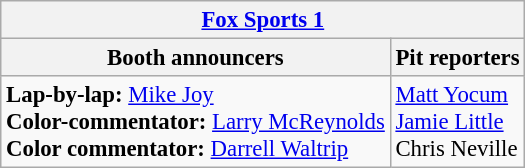<table class="wikitable" style="font-size: 95%;">
<tr>
<th colspan="2"><a href='#'>Fox Sports 1</a></th>
</tr>
<tr>
<th>Booth announcers</th>
<th>Pit reporters</th>
</tr>
<tr>
<td><strong>Lap-by-lap:</strong> <a href='#'>Mike Joy</a><br><strong>Color-commentator:</strong> <a href='#'>Larry McReynolds</a><br><strong>Color commentator:</strong> <a href='#'>Darrell Waltrip</a></td>
<td><a href='#'>Matt Yocum</a><br><a href='#'>Jamie Little</a><br>Chris Neville</td>
</tr>
</table>
